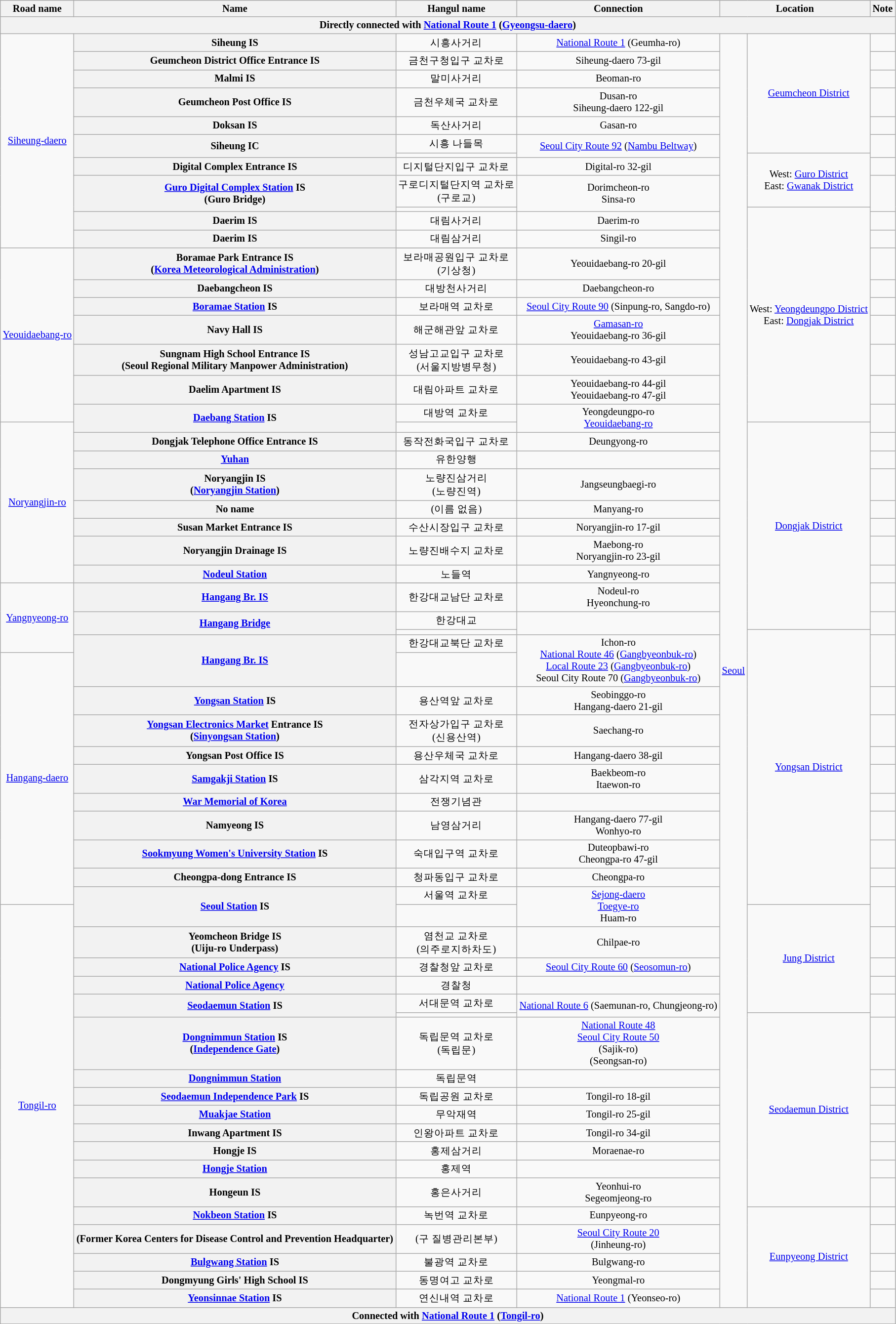<table class="wikitable" style="font-size: 85%; text-align: center;">
<tr>
<th>Road name</th>
<th>Name </th>
<th>Hangul name</th>
<th>Connection</th>
<th colspan="2">Location</th>
<th>Note</th>
</tr>
<tr>
<th colspan=7>Directly connected with <a href='#'>National Route 1</a> (<a href='#'>Gyeongsu-daero</a>)</th>
</tr>
<tr>
<td rowspan=12><a href='#'>Siheung-daero</a></td>
<th>Siheung IS</th>
<td>시흥사거리</td>
<td> <a href='#'>National Route 1</a> (Geumha-ro)</td>
<td style="width: 1.2em;" rowspan=62><a href='#'>Seoul</a></td>
<td rowspan=6><a href='#'>Geumcheon District</a></td>
<td></td>
</tr>
<tr>
<th>Geumcheon District Office Entrance IS</th>
<td>금천구청입구 교차로</td>
<td>Siheung-daero 73-gil</td>
<td></td>
</tr>
<tr>
<th>Malmi IS</th>
<td>말미사거리</td>
<td>Beoman-ro</td>
<td></td>
</tr>
<tr>
<th>Geumcheon Post Office IS</th>
<td>금천우체국 교차로</td>
<td>Dusan-ro<br>Siheung-daero 122-gil</td>
<td></td>
</tr>
<tr>
<th>Doksan IS</th>
<td>독산사거리</td>
<td>Gasan-ro</td>
<td></td>
</tr>
<tr>
<th rowspan=2>Siheung IC</th>
<td>시흥 나들목</td>
<td rowspan=2><a href='#'>Seoul City Route 92</a> (<a href='#'>Nambu Beltway</a>)</td>
<td rowspan=2></td>
</tr>
<tr>
<td></td>
<td rowspan=3>West: <a href='#'>Guro District</a><br>East: <a href='#'>Gwanak District</a></td>
</tr>
<tr>
<th>Digital Complex Entrance IS</th>
<td>디지털단지입구 교차로</td>
<td>Digital-ro 32-gil</td>
<td></td>
</tr>
<tr>
<th rowspan=2><a href='#'>Guro Digital Complex Station</a> IS<br>(Guro Bridge)</th>
<td>구로디지털단지역 교차로<br>(구로교)</td>
<td rowspan=2>Dorimcheon-ro<br>Sinsa-ro</td>
<td rowspan=2></td>
</tr>
<tr>
<td></td>
<td rowspan=11>West: <a href='#'>Yeongdeungpo District</a><br>East: <a href='#'>Dongjak District</a></td>
</tr>
<tr>
<th>Daerim IS</th>
<td>대림사거리</td>
<td>Daerim-ro</td>
<td></td>
</tr>
<tr>
<th rowspan=2>Daerim IS</th>
<td>대림삼거리</td>
<td rowspan=2>Singil-ro</td>
<td rowspan=2></td>
</tr>
<tr>
<td rowspan=8><a href='#'>Yeouidaebang-ro</a></td>
</tr>
<tr>
<th>Boramae Park Entrance IS<br>(<a href='#'>Korea Meteorological Administration</a>)</th>
<td>보라매공원입구 교차로<br>(기상청)</td>
<td>Yeouidaebang-ro 20-gil</td>
<td></td>
</tr>
<tr>
<th>Daebangcheon IS</th>
<td>대방천사거리</td>
<td>Daebangcheon-ro</td>
<td></td>
</tr>
<tr>
<th><a href='#'>Boramae Station</a> IS</th>
<td>보라매역 교차로</td>
<td><a href='#'>Seoul City Route 90</a> (Sinpung-ro, Sangdo-ro)</td>
<td></td>
</tr>
<tr>
<th>Navy Hall IS</th>
<td>해군해관앞 교차로</td>
<td><a href='#'>Gamasan-ro</a><br>Yeouidaebang-ro 36-gil</td>
<td></td>
</tr>
<tr>
<th>Sungnam High School Entrance IS<br>(Seoul Regional Military Manpower Administration)</th>
<td>성남고교입구 교차로<br>(서울지방병무청)</td>
<td>Yeouidaebang-ro 43-gil</td>
<td></td>
</tr>
<tr>
<th>Daelim Apartment IS</th>
<td>대림아파트 교차로</td>
<td>Yeouidaebang-ro 44-gil<br>Yeouidaebang-ro 47-gil</td>
<td></td>
</tr>
<tr>
<th rowspan=2><a href='#'>Daebang Station</a> IS</th>
<td>대방역 교차로</td>
<td rowspan=2>Yeongdeungpo-ro<br><a href='#'>Yeouidaebang-ro</a></td>
<td rowspan=2></td>
</tr>
<tr>
<td rowspan=8><a href='#'>Noryangjin-ro</a></td>
<td></td>
<td rowspan=11><a href='#'>Dongjak District</a></td>
</tr>
<tr>
<th>Dongjak Telephone Office Entrance IS</th>
<td>동작전화국입구 교차로</td>
<td>Deungyong-ro</td>
<td></td>
</tr>
<tr>
<th><a href='#'>Yuhan</a></th>
<td>유한양행</td>
<td></td>
<td></td>
</tr>
<tr>
<th>Noryangjin IS<br>(<a href='#'>Noryangjin Station</a>)</th>
<td>노량진삼거리<br>(노량진역)</td>
<td>Jangseungbaegi-ro</td>
<td></td>
</tr>
<tr>
<th>No name</th>
<td>(이름 없음)</td>
<td>Manyang-ro</td>
<td></td>
</tr>
<tr>
<th>Susan Market Entrance IS</th>
<td>수산시장입구 교차로</td>
<td>Noryangjin-ro 17-gil</td>
<td></td>
</tr>
<tr>
<th>Noryangjin Drainage IS</th>
<td>노량진배수지 교차로</td>
<td>Maebong-ro<br>Noryangjin-ro 23-gil</td>
<td></td>
</tr>
<tr>
<th rowspan=2><a href='#'>Nodeul Station</a></th>
<td>노들역</td>
<td rowspan=2>Yangnyeong-ro</td>
<td rowspan=2></td>
</tr>
<tr>
<td rowspan=5><a href='#'>Yangnyeong-ro</a></td>
</tr>
<tr>
<th><a href='#'>Hangang Br. IS</a></th>
<td>한강대교남단 교차로</td>
<td>Nodeul-ro<br>Hyeonchung-ro</td>
<td></td>
</tr>
<tr>
<th rowspan=2><a href='#'>Hangang Bridge</a></th>
<td>한강대교</td>
<td rowspan=2></td>
<td rowspan=2></td>
</tr>
<tr>
<td></td>
<td rowspan=12><a href='#'>Yongsan District</a></td>
</tr>
<tr>
<th rowspan=2><a href='#'>Hangang Br. IS</a></th>
<td>한강대교북단 교차로</td>
<td rowspan=2>Ichon-ro<br> <a href='#'>National Route 46</a> (<a href='#'>Gangbyeonbuk-ro</a>)<br><a href='#'>Local Route 23</a> (<a href='#'>Gangbyeonbuk-ro</a>)<br>Seoul City Route 70 (<a href='#'>Gangbyeonbuk-ro</a>)</td>
<td rowspan=2></td>
</tr>
<tr>
<td rowspan=10><a href='#'>Hangang-daero</a></td>
</tr>
<tr>
<th><a href='#'>Yongsan Station</a> IS</th>
<td>용산역앞 교차로</td>
<td>Seobinggo-ro<br>Hangang-daero 21-gil</td>
<td></td>
</tr>
<tr>
<th><a href='#'>Yongsan Electronics Market</a> Entrance IS<br>(<a href='#'>Sinyongsan Station</a>)</th>
<td>전자상가입구 교차로<br>(신용산역)</td>
<td>Saechang-ro</td>
<td></td>
</tr>
<tr>
<th>Yongsan Post Office IS</th>
<td>용산우체국 교차로</td>
<td>Hangang-daero 38-gil</td>
<td></td>
</tr>
<tr>
<th><a href='#'>Samgakji Station</a> IS</th>
<td>삼각지역 교차로</td>
<td>Baekbeom-ro<br>Itaewon-ro</td>
<td></td>
</tr>
<tr>
<th><a href='#'>War Memorial of Korea</a></th>
<td>전쟁기념관</td>
<td></td>
<td></td>
</tr>
<tr>
<th>Namyeong IS</th>
<td>남영삼거리</td>
<td>Hangang-daero 77-gil<br>Wonhyo-ro</td>
<td></td>
</tr>
<tr>
<th><a href='#'>Sookmyung Women's University Station</a> IS</th>
<td>숙대입구역 교차로</td>
<td>Duteopbawi-ro<br>Cheongpa-ro 47-gil</td>
<td></td>
</tr>
<tr>
<th>Cheongpa-dong Entrance IS</th>
<td>청파동입구 교차로</td>
<td>Cheongpa-ro</td>
<td></td>
</tr>
<tr>
<th rowspan=2><a href='#'>Seoul Station</a> IS</th>
<td>서울역 교차로</td>
<td rowspan=2><a href='#'>Sejong-daero</a><br><a href='#'>Toegye-ro</a><br>Huam-ro</td>
<td rowspan=2></td>
</tr>
<tr>
<td rowspan=19><a href='#'>Tongil-ro</a></td>
<td></td>
<td rowspan=5><a href='#'>Jung District</a></td>
</tr>
<tr>
<th>Yeomcheon Bridge IS<br>(Uiju-ro Underpass)</th>
<td>염천교 교차로<br>(의주로지하차도)</td>
<td>Chilpae-ro</td>
<td></td>
</tr>
<tr>
<th><a href='#'>National Police Agency</a> IS</th>
<td>경찰청앞 교차로</td>
<td><a href='#'>Seoul City Route 60</a> (<a href='#'>Seosomun-ro</a>)</td>
<td></td>
</tr>
<tr>
<th><a href='#'>National Police Agency</a></th>
<td>경찰청</td>
<td></td>
<td></td>
</tr>
<tr>
<th rowspan=2><a href='#'>Seodaemun Station</a> IS</th>
<td>서대문역 교차로</td>
<td rowspan=2> <a href='#'>National Route 6</a> (Saemunan-ro, Chungjeong-ro)</td>
<td rowspan=2></td>
</tr>
<tr>
<td></td>
<td rowspan=9><a href='#'>Seodaemun District</a></td>
</tr>
<tr>
<th><a href='#'>Dongnimmun Station</a> IS<br>(<a href='#'>Independence Gate</a>)</th>
<td>독립문역 교차로<br>(독립문)</td>
<td> <a href='#'>National Route 48</a><br><a href='#'>Seoul City Route 50</a><br>(Sajik-ro)<br>(Seongsan-ro)</td>
<td></td>
</tr>
<tr>
<th><a href='#'>Dongnimmun Station</a></th>
<td>독립문역</td>
<td></td>
<td></td>
</tr>
<tr>
<th><a href='#'>Seodaemun Independence Park</a> IS</th>
<td>독립공원 교차로</td>
<td>Tongil-ro 18-gil</td>
<td></td>
</tr>
<tr>
<th><a href='#'>Muakjae Station</a></th>
<td>무악재역</td>
<td>Tongil-ro 25-gil</td>
<td></td>
</tr>
<tr>
<th>Inwang Apartment IS</th>
<td>인왕아파트 교차로</td>
<td>Tongil-ro 34-gil</td>
<td></td>
</tr>
<tr>
<th>Hongje IS</th>
<td>홍제삼거리</td>
<td>Moraenae-ro</td>
<td></td>
</tr>
<tr>
<th><a href='#'>Hongje Station</a></th>
<td>홍제역</td>
<td></td>
<td></td>
</tr>
<tr>
<th>Hongeun IS</th>
<td>홍은사거리</td>
<td>Yeonhui-ro<br>Segeomjeong-ro</td>
<td></td>
</tr>
<tr>
<th><a href='#'>Nokbeon Station</a> IS</th>
<td>녹번역 교차로</td>
<td>Eunpyeong-ro</td>
<td rowspan=5><a href='#'>Eunpyeong District</a></td>
<td></td>
</tr>
<tr>
<th>(Former Korea Centers for Disease Control and Prevention Headquarter)</th>
<td>(구 질병관리본부)</td>
<td><a href='#'>Seoul City Route 20</a><br>(Jinheung-ro)</td>
<td></td>
</tr>
<tr>
<th><a href='#'>Bulgwang Station</a> IS</th>
<td>불광역 교차로</td>
<td>Bulgwang-ro</td>
<td></td>
</tr>
<tr>
<th>Dongmyung Girls' High School IS</th>
<td>동명여고 교차로</td>
<td>Yeongmal-ro</td>
<td></td>
</tr>
<tr>
<th><a href='#'>Yeonsinnae Station</a> IS</th>
<td>연신내역 교차로</td>
<td> <a href='#'>National Route 1</a> (Yeonseo-ro)</td>
<td></td>
</tr>
<tr>
<th colspan=7>Connected with <a href='#'>National Route 1</a> (<a href='#'>Tongil-ro</a>)</th>
</tr>
</table>
